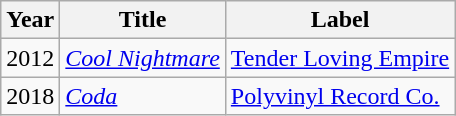<table class="wikitable">
<tr>
<th rowspan="1">Year</th>
<th rowspan="1">Title</th>
<th rowspan="1">Label</th>
</tr>
<tr>
<td>2012</td>
<td><em><a href='#'>Cool Nightmare</a></em></td>
<td><a href='#'>Tender Loving Empire</a></td>
</tr>
<tr>
<td>2018</td>
<td><em><a href='#'>Coda</a></em></td>
<td><a href='#'>Polyvinyl Record Co.</a></td>
</tr>
</table>
